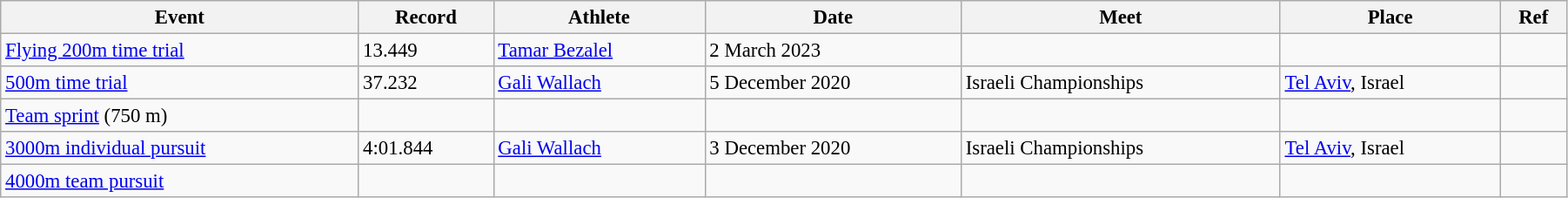<table class="wikitable" style="font-size:95%; width: 95%;">
<tr>
<th>Event</th>
<th>Record</th>
<th>Athlete</th>
<th>Date</th>
<th>Meet</th>
<th>Place</th>
<th>Ref</th>
</tr>
<tr>
<td><a href='#'>Flying 200m time trial</a></td>
<td>13.449</td>
<td><a href='#'>Tamar Bezalel</a></td>
<td>2 March 2023</td>
<td></td>
<td></td>
<td></td>
</tr>
<tr>
<td><a href='#'>500m time trial</a></td>
<td>37.232</td>
<td><a href='#'>Gali Wallach</a></td>
<td>5 December 2020</td>
<td>Israeli Championships</td>
<td><a href='#'>Tel Aviv</a>, Israel</td>
<td></td>
</tr>
<tr>
<td><a href='#'>Team sprint</a> (750 m)</td>
<td></td>
<td></td>
<td></td>
<td></td>
<td></td>
<td></td>
</tr>
<tr>
<td><a href='#'>3000m individual pursuit</a></td>
<td>4:01.844</td>
<td><a href='#'>Gali Wallach</a></td>
<td>3 December 2020</td>
<td>Israeli Championships</td>
<td><a href='#'>Tel Aviv</a>, Israel</td>
<td></td>
</tr>
<tr>
<td><a href='#'>4000m team pursuit</a></td>
<td></td>
<td></td>
<td></td>
<td></td>
<td></td>
<td></td>
</tr>
</table>
